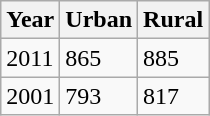<table class="wikitable sortable">
<tr>
<th>Year</th>
<th>Urban</th>
<th>Rural</th>
</tr>
<tr>
<td>2011</td>
<td>865</td>
<td>885</td>
</tr>
<tr>
<td>2001</td>
<td>793</td>
<td>817</td>
</tr>
</table>
